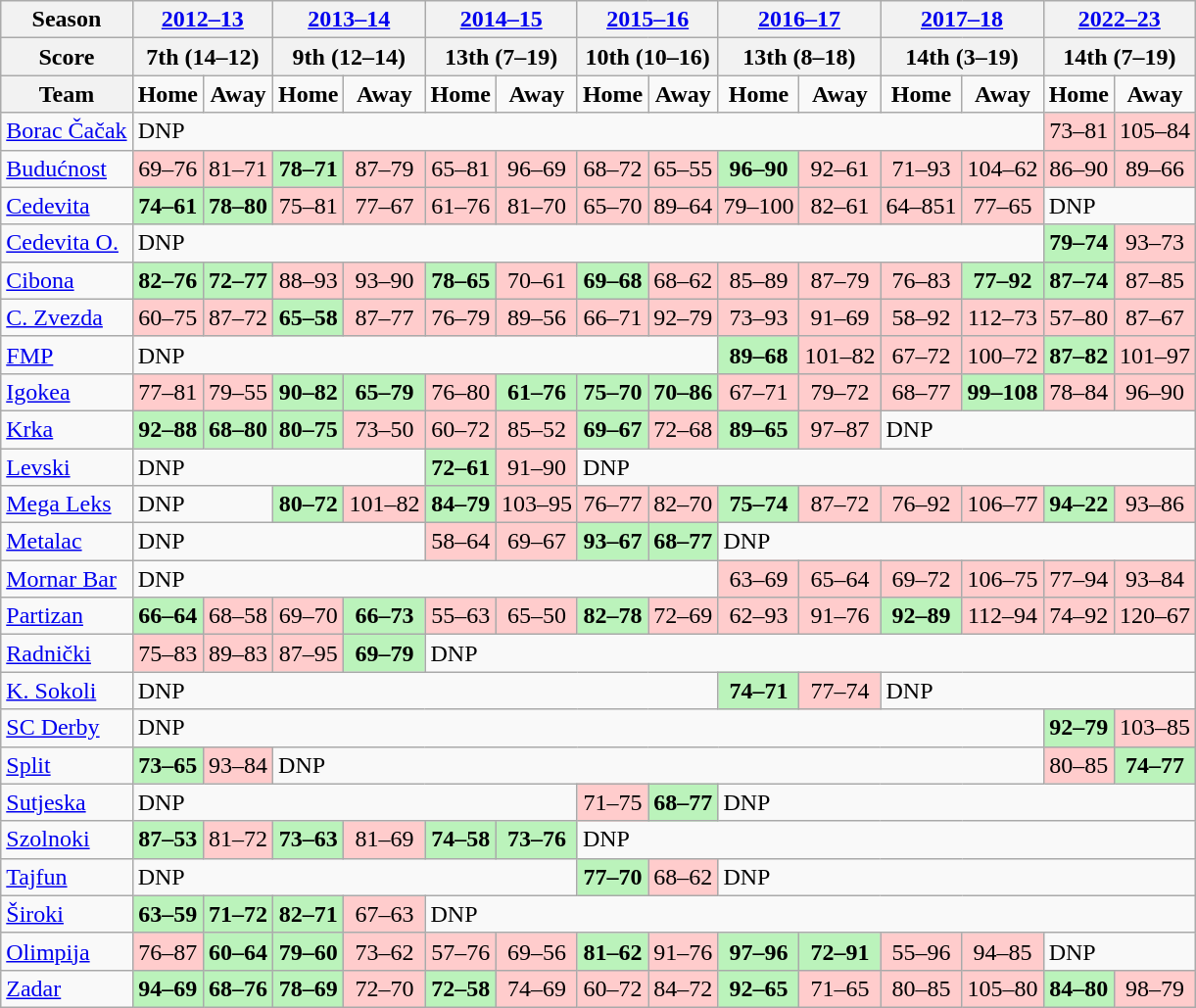<table class="wikitable">
<tr>
<th><strong>Season</strong></th>
<th colspan="2"><strong><a href='#'>2012–13</a></strong></th>
<th colspan="2"><strong><a href='#'>2013–14</a></strong></th>
<th colspan="2"><strong><a href='#'>2014–15</a></strong></th>
<th colspan="2"><strong><a href='#'>2015–16</a></strong></th>
<th colspan="2"><strong><a href='#'>2016–17</a></strong></th>
<th colspan="2"><strong><a href='#'>2017–18</a></strong></th>
<th colspan="2"><strong><a href='#'>2022–23</a></strong></th>
</tr>
<tr>
<th><strong>Score</strong></th>
<th colspan="2"><strong>7th (14–12)</strong></th>
<th colspan="2"><strong>9th (12–14)</strong></th>
<th colspan="2"><strong>13th (7–19)</strong></th>
<th colspan="2"><strong>10th (10–16)</strong></th>
<th colspan="2"><strong>13th (8–18)</strong></th>
<th colspan="2"><strong>14th (3–19)</strong></th>
<th colspan="2"><strong>14th (7–19)</strong></th>
</tr>
<tr>
<th><strong>Team</strong></th>
<td align="center"><strong>Home</strong></td>
<td align="center"><strong>Away</strong></td>
<td align="center"><strong>Home</strong></td>
<td align="center"><strong>Away</strong></td>
<td align="center"><strong>Home</strong></td>
<td align="center"><strong>Away</strong></td>
<td align="center"><strong>Home</strong></td>
<td align="center"><strong>Away</strong></td>
<td align="center"><strong>Home</strong></td>
<td align="center"><strong>Away</strong></td>
<td align="center"><strong>Home</strong></td>
<td align="center"><strong>Away</strong></td>
<td align="center"><strong>Home</strong></td>
<td align="center"><strong>Away</strong></td>
</tr>
<tr>
<td> <a href='#'>Borac Čačak</a></td>
<td colspan="12"><div>DNP</div></td>
<td align="center" bgcolor=#FFCCCC>73–81</td>
<td align="center" bgcolor=#FFCCCC>105–84</td>
</tr>
<tr>
<td> <a href='#'>Budućnost</a></td>
<td align="center" bgcolor=#FFCCCC>69–76</td>
<td align="center" bgcolor=#FFCCCC>81–71</td>
<td align="center" bgcolor=#BBF3BB><strong>78–71</strong></td>
<td align="center" bgcolor=#FFCCCC>87–79</td>
<td align="center" bgcolor=#FFCCCC>65–81</td>
<td align="center" bgcolor=#FFCCCC>96–69</td>
<td align="center" bgcolor=#FFCCCC>68–72</td>
<td align="center" bgcolor=#FFCCCC>65–55</td>
<td align="center" bgcolor=#BBF3BB><strong>96–90</strong></td>
<td align="center" bgcolor=#FFCCCC>92–61</td>
<td align="center" bgcolor=#FFCCCC>71–93</td>
<td align="center" bgcolor=#FFCCCC>104–62</td>
<td align="center" bgcolor=#FFCCCC>86–90</td>
<td align="center" bgcolor=#FFCCCC>89–66</td>
</tr>
<tr>
<td> <a href='#'>Cedevita</a></td>
<td align="center" bgcolor=#BBF3BB><strong>74–61</strong></td>
<td align="center" bgcolor=#BBF3BB><strong>78–80</strong></td>
<td align="center" bgcolor=#FFCCCC>75–81</td>
<td align="center" bgcolor=#FFCCCC>77–67</td>
<td align="center" bgcolor=#FFCCCC>61–76</td>
<td align="center" bgcolor=#FFCCCC>81–70</td>
<td align="center" bgcolor=#FFCCCC>65–70</td>
<td align="center" bgcolor=#FFCCCC>89–64</td>
<td align="center" bgcolor=#FFCCCC>79–100</td>
<td align="center" bgcolor=#FFCCCC>82–61</td>
<td align="center" bgcolor=#FFCCCC>64–851</td>
<td align="center" bgcolor=#FFCCCC>77–65</td>
<td colspan="5"><div>DNP</div></td>
</tr>
<tr>
<td> <a href='#'>Cedevita O.</a></td>
<td colspan="12"><div>DNP</div></td>
<td align="center" bgcolor=#BBF3BB><strong>79–74</strong></td>
<td align="center" bgcolor=#FFCCCC>93–73</td>
</tr>
<tr>
<td> <a href='#'>Cibona</a></td>
<td align="center" bgcolor=#BBF3BB><strong>82–76</strong></td>
<td align="center" bgcolor=#BBF3BB><strong>72–77</strong></td>
<td align="center" bgcolor=#FFCCCC>88–93</td>
<td align="center" bgcolor=#FFCCCC>93–90</td>
<td align="center" bgcolor=#BBF3BB><strong>78–65</strong></td>
<td align="center" bgcolor=#FFCCCC>70–61</td>
<td align="center" bgcolor=#BBF3BB><strong>69–68</strong></td>
<td align="center" bgcolor=#FFCCCC>68–62</td>
<td align="center" bgcolor=#FFCCCC>85–89</td>
<td align="center" bgcolor=#FFCCCC>87–79</td>
<td align="center" bgcolor=#FFCCCC>76–83</td>
<td align="center" bgcolor=#BBF3BB><strong>77–92</strong></td>
<td align="center" bgcolor=#BBF3BB><strong>87–74 </strong></td>
<td align="center" bgcolor=#FFCCCC>87–85</td>
</tr>
<tr>
<td> <a href='#'>C. Zvezda</a></td>
<td align="center" bgcolor=#FFCCCC>60–75</td>
<td align="center" bgcolor=#FFCCCC>87–72</td>
<td align="center" bgcolor=#BBF3BB><strong>65–58</strong></td>
<td align="center" bgcolor=#FFCCCC>87–77</td>
<td align="center" bgcolor=#FFCCCC>76–79</td>
<td align="center" bgcolor=#FFCCCC>89–56</td>
<td align="center" bgcolor=#FFCCCC>66–71</td>
<td align="center" bgcolor=#FFCCCC>92–79</td>
<td align="center" bgcolor=#FFCCCC>73–93</td>
<td align="center" bgcolor=#FFCCCC>91–69</td>
<td align="center" bgcolor=#FFCCCC>58–92</td>
<td align="center" bgcolor=#FFCCCC>112–73</td>
<td align="center" bgcolor=#FFCCCC>57–80</td>
<td align="center" bgcolor=#FFCCCC>87–67</td>
</tr>
<tr>
<td> <a href='#'>FMP</a></td>
<td colspan="8"><div>DNP</div></td>
<td align="center" bgcolor=#BBF3BB><strong>89–68</strong></td>
<td align="center" bgcolor=#FFCCCC>101–82</td>
<td align="center" bgcolor=#FFCCCC>67–72</td>
<td align="center" bgcolor=#FFCCCC>100–72</td>
<td align="center" bgcolor=#BBF3BB><strong>87–82</strong></td>
<td align="center" bgcolor=#FFCCCC>101–97</td>
</tr>
<tr>
<td> <a href='#'>Igokea</a></td>
<td align="center" bgcolor=#FFCCCC>77–81</td>
<td align="center" bgcolor=#FFCCCC>79–55</td>
<td align="center" bgcolor=#BBF3BB><strong>90–82</strong></td>
<td align="center" bgcolor=#BBF3BB><strong>65–79</strong></td>
<td align="center" bgcolor=#FFCCCC>76–80</td>
<td align="center" bgcolor=#BBF3BB><strong>61–76</strong></td>
<td align="center" bgcolor=#BBF3BB><strong>75–70</strong></td>
<td align="center" bgcolor=#BBF3BB><strong>70–86</strong></td>
<td align="center" bgcolor=#FFCCCC>67–71</td>
<td align="center" bgcolor=#FFCCCC>79–72</td>
<td align="center" bgcolor=#FFCCCC>68–77</td>
<td align="center" bgcolor=#BBF3BB><strong>99–108</strong></td>
<td align="center" bgcolor=#FFCCCC>78–84</td>
<td align="center" bgcolor=#FFCCCC>96–90</td>
</tr>
<tr>
<td> <a href='#'>Krka</a></td>
<td align="center" bgcolor=#BBF3BB><strong>92–88</strong></td>
<td align="center" bgcolor=#BBF3BB><strong>68–80</strong></td>
<td align="center" bgcolor=#BBF3BB><strong>80–75</strong></td>
<td align="center" bgcolor=#FFCCCC>73–50</td>
<td align="center" bgcolor=#FFCCCC>60–72</td>
<td align="center" bgcolor=#FFCCCC>85–52</td>
<td align="center" bgcolor=#BBF3BB><strong>69–67</strong></td>
<td align="center" bgcolor=#FFCCCC>72–68</td>
<td align="center" bgcolor=#BBF3BB><strong>89–65</strong></td>
<td align="center" bgcolor=#FFCCCC>97–87</td>
<td colspan="4"><div>DNP</div></td>
</tr>
<tr>
<td> <a href='#'>Levski</a></td>
<td colspan="4"><div>DNP</div></td>
<td align="center" bgcolor=#BBF3BB><strong>72–61</strong></td>
<td align="center" bgcolor=#FFCCCC>91–90</td>
<td colspan="8"><div>DNP</div></td>
</tr>
<tr>
<td> <a href='#'>Mega Leks</a></td>
<td colspan="2"><div>DNP</div></td>
<td align="center" bgcolor=#BBF3BB><strong>80–72</strong></td>
<td align="center" bgcolor=#FFCCCC>101–82</td>
<td align="center" bgcolor=#BBF3BB><strong>84–79</strong></td>
<td align="center" bgcolor=#FFCCCC>103–95</td>
<td align="center" bgcolor=#FFCCCC>76–77</td>
<td align="center" bgcolor=#FFCCCC>82–70</td>
<td align="center" bgcolor=#BBF3BB><strong>75–74</strong></td>
<td align="center" bgcolor=#FFCCCC>87–72</td>
<td align="center" bgcolor=#FFCCCC>76–92</td>
<td align="center" bgcolor=#FFCCCC>106–77</td>
<td align="center" bgcolor=#BBF3BB><strong>94–22</strong></td>
<td align="center" bgcolor=#FFCCCC>93–86</td>
</tr>
<tr>
<td> <a href='#'>Metalac</a></td>
<td colspan="4"><div>DNP</div></td>
<td align="center" bgcolor=#FFCCCC>58–64</td>
<td align="center" bgcolor=#FFCCCC>69–67</td>
<td align="center" bgcolor=#BBF3BB><strong>93–67</strong></td>
<td align="center" bgcolor=#BBF3BB><strong>68–77</strong></td>
<td colspan="6"><div>DNP</div></td>
</tr>
<tr>
<td> <a href='#'>Mornar Bar</a></td>
<td colspan="8"><div>DNP</div></td>
<td align="center" bgcolor=#FFCCCC>63–69</td>
<td align="center" bgcolor=#FFCCCC>65–64</td>
<td align="center" bgcolor=#FFCCCC>69–72</td>
<td align="center" bgcolor=#FFCCCC>106–75</td>
<td align="center" bgcolor=#FFCCCC>77–94</td>
<td align="center" bgcolor=#FFCCCC>93–84</td>
</tr>
<tr>
<td> <a href='#'>Partizan</a></td>
<td align="center" bgcolor=#BBF3BB><strong>66–64</strong></td>
<td align="center" bgcolor=#FFCCCC>68–58</td>
<td align="center" bgcolor=#FFCCCC>69–70</td>
<td align="center" bgcolor=#BBF3BB><strong>66–73</strong></td>
<td align="center" bgcolor=#FFCCCC>55–63</td>
<td align="center" bgcolor=#FFCCCC>65–50</td>
<td align="center" bgcolor=#BBF3BB><strong>82–78</strong></td>
<td align="center" bgcolor=#FFCCCC>72–69</td>
<td align="center" bgcolor=#FFCCCC>62–93</td>
<td align="center" bgcolor=#FFCCCC>91–76</td>
<td align="center" bgcolor=#BBF3BB><strong>92–89</strong></td>
<td align="center" bgcolor=#FFCCCC>112–94</td>
<td align="center" bgcolor=#FFCCCC>74–92</td>
<td align="center" bgcolor=#FFCCCC>120–67</td>
</tr>
<tr>
<td> <a href='#'>Radnički</a></td>
<td align="center" bgcolor=#FFCCCC>75–83</td>
<td align="center" bgcolor=#FFCCCC>89–83</td>
<td align="center" bgcolor=#FFCCCC>87–95</td>
<td align="center" bgcolor=#BBF3BB><strong>69–79</strong></td>
<td colspan="10"><div>DNP</div></td>
</tr>
<tr>
<td> <a href='#'>K. Sokoli</a></td>
<td colspan="8"><div>DNP</div></td>
<td align="center" bgcolor=#BBF3BB><strong>74–71</strong></td>
<td align="center" bgcolor=#FFCCCC>77–74</td>
<td colspan="4"><div>DNP</div></td>
</tr>
<tr>
<td> <a href='#'>SC Derby</a></td>
<td colspan="12"><div>DNP</div></td>
<td align="center" bgcolor=#BBF3BB><strong>92–79</strong></td>
<td align="center" bgcolor=#FFCCCC>103–85</td>
</tr>
<tr>
<td> <a href='#'>Split</a></td>
<td align="center" bgcolor=#BBF3BB><strong>73–65</strong></td>
<td align="center" bgcolor=#FFCCCC>93–84</td>
<td colspan="10"><div>DNP</div></td>
<td align="center" bgcolor=#FFCCCC>80–85</td>
<td align="center" bgcolor=#BBF3BB><strong>74–77</strong></td>
</tr>
<tr>
<td> <a href='#'>Sutjeska</a></td>
<td colspan="6"><div>DNP</div></td>
<td align="center" bgcolor=#FFCCCC>71–75</td>
<td align="center" bgcolor=#BBF3BB><strong>68–77</strong></td>
<td colspan="6"><div>DNP</div></td>
</tr>
<tr>
<td> <a href='#'>Szolnoki</a></td>
<td align="center" bgcolor=#BBF3BB><strong>87–53</strong></td>
<td align="center" bgcolor=#FFCCCC>81–72</td>
<td align="center" bgcolor=#BBF3BB><strong>73–63</strong></td>
<td align="center" bgcolor=#FFCCCC>81–69</td>
<td align="center" bgcolor=#BBF3BB><strong>74–58</strong></td>
<td align="center" bgcolor=#BBF3BB><strong>73–76</strong></td>
<td colspan="8"><div>DNP</div></td>
</tr>
<tr>
<td> <a href='#'>Tajfun</a></td>
<td colspan="6"><div>DNP</div></td>
<td align="center" bgcolor=#BBF3BB><strong>77–70</strong></td>
<td align="center" bgcolor=#FFCCCC>68–62</td>
<td colspan="6"><div>DNP</div></td>
</tr>
<tr>
<td> <a href='#'>Široki</a></td>
<td align="center" bgcolor=#BBF3BB><strong>63–59</strong></td>
<td align="center" bgcolor=#BBF3BB><strong>71–72</strong></td>
<td align="center" bgcolor=#BBF3BB><strong>82–71</strong></td>
<td align="center" bgcolor=#FFCCCC>67–63</td>
<td colspan="10"><div>DNP</div></td>
</tr>
<tr>
<td> <a href='#'>Olimpija</a></td>
<td align="center" bgcolor=#FFCCCC>76–87</td>
<td align="center" bgcolor=#BBF3BB><strong>60–64</strong></td>
<td align="center" bgcolor=#BBF3BB><strong>79–60</strong></td>
<td align="center" bgcolor=#FFCCCC>73–62</td>
<td align="center" bgcolor=#FFCCCC>57–76</td>
<td align="center" bgcolor=#FFCCCC>69–56</td>
<td align="center" bgcolor=#BBF3BB><strong>81–62</strong></td>
<td align="center" bgcolor=#FFCCCC>91–76</td>
<td align="center" bgcolor=#BBF3BB><strong>97–96</strong></td>
<td align="center" bgcolor=#BBF3BB><strong>72–91</strong></td>
<td align="center" bgcolor=#FFCCCC>55–96</td>
<td align="center" bgcolor=#FFCCCC>94–85</td>
<td colspan="10"><div>DNP</div></td>
</tr>
<tr>
<td> <a href='#'>Zadar</a></td>
<td align="center" bgcolor=#BBF3BB><strong>94–69</strong></td>
<td align="center" bgcolor=#BBF3BB><strong>68–76</strong></td>
<td align="center" bgcolor=#BBF3BB><strong>78–69</strong></td>
<td align="center" bgcolor=#FFCCCC>72–70</td>
<td align="center" bgcolor=#BBF3BB><strong>72–58</strong></td>
<td align="center" bgcolor=#FFCCCC>74–69</td>
<td align="center" bgcolor=#FFCCCC>60–72</td>
<td align="center" bgcolor=#FFCCCC>84–72</td>
<td align="center" bgcolor=#BBF3BB><strong>92–65</strong></td>
<td align="center" bgcolor=#FFCCCC>71–65</td>
<td align="center" bgcolor=#FFCCCC>80–85</td>
<td align="center" bgcolor=#FFCCCC>105–80</td>
<td align="center" bgcolor=#BBF3BB><strong>84–80</strong></td>
<td align="center" bgcolor=#FFCCCC>98–79</td>
</tr>
</table>
